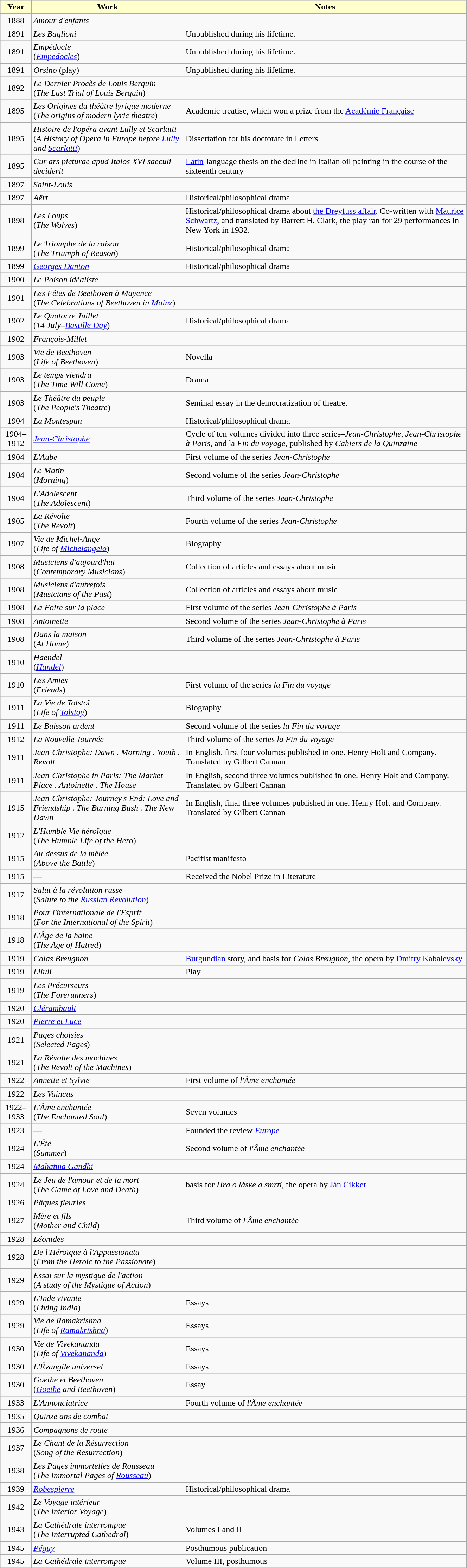<table class="sortable wikitable" style="width:70%;">
<tr>
<th style="background:#ffc;">Year</th>
<th style="background:#ffc;">Work</th>
<th style="background:#ffc;">Notes</th>
</tr>
<tr>
<td style="text-align:center;">1888</td>
<td style="text-align:left;"><em>Amour d'enfants</em></td>
<td style="text-align:left;"> </td>
</tr>
<tr>
<td style="text-align:center;">1891</td>
<td style="text-align:left;"><em>Les Baglioni</em></td>
<td style="text-align:left;">Unpublished during his lifetime.</td>
</tr>
<tr>
<td style="text-align:center;">1891</td>
<td style="text-align:left;"><em>Empédocle</em><br>(<em><a href='#'>Empedocles</a></em>)</td>
<td style="text-align:left;">Unpublished during his lifetime.</td>
</tr>
<tr>
<td style="text-align:center;">1891</td>
<td style="text-align:left;"><em>Orsino</em> (play)</td>
<td style="text-align:left;">Unpublished during his lifetime.</td>
</tr>
<tr>
<td style="text-align:center;">1892</td>
<td style="text-align:left;"><em>Le Dernier Procès de Louis Berquin</em><br>(<em>The Last Trial of Louis Berquin</em>)</td>
<td style="text-align:left;"> </td>
</tr>
<tr>
<td style="text-align:center;">1895</td>
<td style="text-align:left;"><em>Les Origines du théâtre lyrique moderne</em><br>(<em>The origins of modern lyric theatre</em>)</td>
<td style="text-align:left;">Academic treatise, which won a prize from the <a href='#'>Académie Française</a></td>
</tr>
<tr>
<td style="text-align:center;">1895</td>
<td style="text-align:left;"><em>Histoire de l'opéra avant Lully et Scarlatti</em><br>(<em>A History of Opera in Europe before <a href='#'>Lully</a> and <a href='#'>Scarlatti</a></em>)</td>
<td style="text-align:left;">Dissertation for his doctorate in Letters</td>
</tr>
<tr>
<td style="text-align:center;">1895</td>
<td style="text-align:left;"><em>Cur ars picturae apud Italos XVI saeculi deciderit</em></td>
<td style="text-align:left;"><a href='#'>Latin</a>-language thesis on the decline in Italian oil painting in the course of the sixteenth century</td>
</tr>
<tr>
<td style="text-align:center;">1897</td>
<td style="text-align:left;"><em>Saint-Louis</em></td>
<td style="text-align:left;"> </td>
</tr>
<tr>
<td style="text-align:center;">1897</td>
<td style="text-align:left;"><em>Aërt</em></td>
<td style="text-align:left;">Historical/philosophical drama</td>
</tr>
<tr>
<td style="text-align:center;">1898</td>
<td style="text-align:left;"><em>Les Loups</em><br>(<em>The Wolves</em>)</td>
<td style="text-align:left;">Historical/philosophical drama about <a href='#'>the Dreyfuss affair</a>. Co-written with <a href='#'>Maurice Schwartz</a>, and translated by Barrett H. Clark, the play ran for 29 performances in New York in 1932.</td>
</tr>
<tr>
<td style="text-align:center;">1899</td>
<td style="text-align:left;"><em>Le Triomphe de la raison</em><br>(<em>The Triumph of Reason</em>)</td>
<td style="text-align:left;">Historical/philosophical drama</td>
</tr>
<tr>
<td style="text-align:center;">1899</td>
<td style="text-align:left;"><em><a href='#'>Georges Danton</a></em></td>
<td style="text-align:left;">Historical/philosophical drama</td>
</tr>
<tr>
<td style="text-align:center;">1900</td>
<td style="text-align:left;"><em>Le Poison idéaliste</em></td>
<td style="text-align:left;"> </td>
</tr>
<tr>
<td style="text-align:center;">1901</td>
<td style="text-align:left;"><em>Les Fêtes de Beethoven à Mayence</em><br>(<em>The Celebrations of Beethoven in <a href='#'>Mainz</a></em>)</td>
<td style="text-align:left;"> </td>
</tr>
<tr>
<td style="text-align:center;">1902</td>
<td style="text-align:left;"><em>Le Quatorze Juillet</em> <br>(<em>14 July–<a href='#'>Bastille Day</a></em>)</td>
<td style="text-align:left;">Historical/philosophical drama</td>
</tr>
<tr>
<td style="text-align:center;">1902</td>
<td style="text-align:left;"><em>François-Millet</em></td>
<td style="text-align:left;"> </td>
</tr>
<tr>
<td style="text-align:center;">1903</td>
<td style="text-align:left;"><em>Vie de Beethoven</em> <br>(<em>Life of Beethoven</em>)</td>
<td style="text-align:left;">Novella</td>
</tr>
<tr>
<td style="text-align:center;">1903</td>
<td style="text-align:left;"><em>Le temps viendra</em><br>(<em>The Time Will Come</em>)</td>
<td style="text-align:left;">Drama</td>
</tr>
<tr>
<td style="text-align:center;">1903</td>
<td style="text-align:left;"><em>Le Théâtre du peuple</em><br>(<em>The People's Theatre</em>)</td>
<td style="text-align:left;">Seminal essay in the democratization of theatre.</td>
</tr>
<tr>
<td style="text-align:center;">1904</td>
<td style="text-align:left;"><em>La Montespan</em></td>
<td style="text-align:left;">Historical/philosophical drama</td>
</tr>
<tr>
<td style="text-align:center;">1904–1912</td>
<td style="text-align:left;"><em><a href='#'>Jean-Christophe</a></em></td>
<td style="text-align:left;">Cycle of ten volumes divided into three series–<em>Jean-Christophe</em>, <em>Jean-Christophe à Paris</em>, and la <em>Fin du voyage</em>, published by <em>Cahiers de la Quinzaine</em></td>
</tr>
<tr>
<td style="text-align:center;">1904</td>
<td style="text-align:left;"><em>L'Aube</em></td>
<td style="text-align:left;">First volume of the series <em>Jean-Christophe</em></td>
</tr>
<tr>
<td style="text-align:center;">1904</td>
<td style="text-align:left;"><em>Le Matin</em><br>(<em>Morning</em>)</td>
<td style="text-align:left;">Second volume of the series <em>Jean-Christophe</em></td>
</tr>
<tr>
<td style="text-align:center;">1904</td>
<td style="text-align:left;"><em>L'Adolescent</em><br>(<em>The Adolescent</em>)</td>
<td style="text-align:left;">Third volume of the series <em>Jean-Christophe</em></td>
</tr>
<tr>
<td style="text-align:center;">1905</td>
<td style="text-align:left;"><em>La Révolte</em><br>(<em>The Revolt</em>)</td>
<td style="text-align:left;">Fourth volume of the series <em>Jean-Christophe</em></td>
</tr>
<tr>
<td style="text-align:center;">1907</td>
<td style="text-align:left;"><em>Vie de Michel-Ange</em><br>(<em>Life of <a href='#'>Michelangelo</a></em>)</td>
<td style="text-align:left;">Biography</td>
</tr>
<tr>
<td style="text-align:center;">1908</td>
<td style="text-align:left;"><em>Musiciens d'aujourd'hui</em><br>(<em>Contemporary Musicians</em>)</td>
<td style="text-align:left;">Collection of articles and essays about music</td>
</tr>
<tr>
<td style="text-align:center;">1908</td>
<td style="text-align:left;"><em>Musiciens d'autrefois</em><br>(<em>Musicians of the Past</em>)</td>
<td style="text-align:left;">Collection of articles and essays about music</td>
</tr>
<tr>
<td style="text-align:center;">1908</td>
<td style="text-align:left;"><em>La Foire sur la place</em></td>
<td style="text-align:left;">First volume of the series <em>Jean-Christophe à Paris</em></td>
</tr>
<tr>
<td style="text-align:center;">1908</td>
<td style="text-align:left;"><em>Antoinette</em></td>
<td style="text-align:left;">Second volume of the series <em>Jean-Christophe à Paris</em></td>
</tr>
<tr>
<td style="text-align:center;">1908</td>
<td style="text-align:left;"><em>Dans la maison</em><br>(<em>At Home</em>)</td>
<td style="text-align:left;">Third volume of the series <em>Jean-Christophe à Paris</em></td>
</tr>
<tr>
<td style="text-align:center;">1910</td>
<td style="text-align:left;"><em>Haendel</em><br>(<em><a href='#'>Handel</a></em>)</td>
<td style="text-align:left;"> </td>
</tr>
<tr>
<td style="text-align:center;">1910</td>
<td style="text-align:left;"><em>Les Amies</em><br>(<em>Friends</em>)</td>
<td style="text-align:left;">First volume of the series <em>la Fin du voyage</em></td>
</tr>
<tr>
<td style="text-align:center;">1911</td>
<td style="text-align:left;"><em>La Vie de Tolstoï</em><br>(<em>Life of <a href='#'>Tolstoy</a></em>)</td>
<td style="text-align:left;">Biography</td>
</tr>
<tr>
<td style="text-align:center;">1911</td>
<td style="text-align:left;"><em>Le Buisson ardent</em></td>
<td style="text-align:left;">Second volume of the series <em>la Fin du voyage</em></td>
</tr>
<tr>
<td style="text-align:center;">1912</td>
<td style="text-align:left;"><em>La Nouvelle Journée</em></td>
<td style="text-align:left;">Third volume of the series <em>la Fin du voyage</em></td>
</tr>
<tr>
<td style="text-align:center;">1911</td>
<td style="text-align:left;"><em>Jean-Christophe: Dawn . Morning . Youth . Revolt</em></td>
<td style="text-align:left;">In English, first four volumes published in one. Henry Holt and Company. Translated by Gilbert Cannan</td>
</tr>
<tr>
<td style="text-align:center;">1911</td>
<td style="text-align:left;"><em>Jean-Christophe in Paris: The Market Place . Antoinette . The House</em></td>
<td style="text-align:left;">In English, second three volumes published in one. Henry Holt and Company. Translated by Gilbert Cannan</td>
</tr>
<tr>
<td style="text-align:center;">1915</td>
<td style="text-align:left;"><em>Jean-Christophe: Journey's End: Love and Friendship . The Burning Bush . The New Dawn</em></td>
<td style="text-align:left;">In English, final three volumes published in one. Henry Holt and Company. Translated by Gilbert Cannan</td>
</tr>
<tr>
<td style="text-align:center;">1912</td>
<td style="text-align:left;"><em>L'Humble Vie héroïque</em><br>(<em>The Humble Life of the Hero</em>)</td>
<td style="text-align:left;"> </td>
</tr>
<tr>
<td style="text-align:center;">1915</td>
<td style="text-align:left;"><em>Au-dessus de la mêlée</em> <br>(<em>Above the Battle</em>)</td>
<td style="text-align:left;">Pacifist manifesto</td>
</tr>
<tr>
<td style="text-align:center;">1915</td>
<td style="text-align:left;">—</td>
<td style="text-align:left;">Received the Nobel Prize in Literature</td>
</tr>
<tr>
<td style="text-align:center;">1917</td>
<td style="text-align:left;"><em>Salut à la révolution russe</em><br>(<em>Salute to the <a href='#'>Russian Revolution</a></em>)</td>
<td style="text-align:left;"> </td>
</tr>
<tr>
<td style="text-align:center;">1918</td>
<td style="text-align:left;"><em>Pour l'internationale de l'Esprit</em><br>(<em>For the International of the Spirit</em>)</td>
<td style="text-align:left;"> </td>
</tr>
<tr>
<td style="text-align:center;">1918</td>
<td style="text-align:left;"><em>L'Âge de la haine</em><br>(<em>The Age of Hatred</em>)</td>
<td style="text-align:left;"> </td>
</tr>
<tr>
<td style="text-align:center;">1919</td>
<td style="text-align:left;"><em>Colas Breugnon</em></td>
<td style="text-align:left;"><a href='#'>Burgundian</a> story, and basis for <em>Colas Breugnon</em>, the opera by <a href='#'>Dmitry Kabalevsky</a></td>
</tr>
<tr>
<td style="text-align:center;">1919</td>
<td style="text-align:left;"><em>Liluli</em></td>
<td style="text-align:left;">Play</td>
</tr>
<tr>
<td style="text-align:center;">1919</td>
<td style="text-align:left;"><em>Les Précurseurs</em><br>(<em>The Forerunners</em>)</td>
<td style="text-align:left;"> </td>
</tr>
<tr>
<td style="text-align:center;">1920</td>
<td style="text-align:left;"><em><a href='#'>Clérambault</a></em></td>
<td style="text-align:left;"> </td>
</tr>
<tr>
<td style="text-align:center;">1920</td>
<td style="text-align:left;"><em><a href='#'>Pierre et Luce</a></em></td>
<td style="text-align:left;"> </td>
</tr>
<tr>
<td style="text-align:center;">1921</td>
<td style="text-align:left;"><em>Pages choisies</em><br>(<em>Selected Pages</em>)</td>
<td style="text-align:left;"> </td>
</tr>
<tr>
<td style="text-align:center;">1921</td>
<td style="text-align:left;"><em>La Révolte des machines</em><br>(<em>The Revolt of the Machines</em>)</td>
<td style="text-align:left;"> </td>
</tr>
<tr>
<td style="text-align:center;">1922</td>
<td style="text-align:left;"><em>Annette et Sylvie</em></td>
<td style="text-align:left;">First volume of <em>l'Âme enchantée</em></td>
</tr>
<tr>
<td style="text-align:center;">1922</td>
<td style="text-align:left;"><em>Les Vaincus</em></td>
<td style="text-align:left;"> </td>
</tr>
<tr>
<td style="text-align:center;">1922–1933</td>
<td style="text-align:left;"><em>L'Âme enchantée</em><br>(<em>The Enchanted Soul</em>)</td>
<td style="text-align:left;">Seven volumes</td>
</tr>
<tr>
<td style="text-align:center;">1923</td>
<td style="text-align:left;">—</td>
<td style="text-align:left;">Founded the review <em><a href='#'>Europe</a></em></td>
</tr>
<tr>
<td style="text-align:center;">1924</td>
<td style="text-align:left;"><em>L'Été</em><br>(<em>Summer</em>)</td>
<td style="text-align:left;">Second volume of <em>l'Âme enchantée</em></td>
</tr>
<tr>
<td style="text-align:center;">1924</td>
<td style="text-align:left;"><em><a href='#'>Mahatma Gandhi</a></em></td>
<td style="text-align:left;"> </td>
</tr>
<tr>
<td style="text-align:center;">1924</td>
<td style="text-align:left;"><em>Le Jeu de l'amour et de la mort</em><br>(<em>The Game of Love and Death</em>)</td>
<td style="text-align:left;">basis for <em>Hra o láske a smrti</em>, the opera by <a href='#'>Ján Cikker</a></td>
</tr>
<tr>
<td style="text-align:center;">1926</td>
<td style="text-align:left;"><em>Pâques fleuries</em></td>
<td style="text-align:left;"> </td>
</tr>
<tr>
<td style="text-align:center;">1927</td>
<td style="text-align:left;"><em>Mère et fils</em><br>(<em>Mother and Child</em>)</td>
<td style="text-align:left;">Third volume of <em>l'Âme enchantée</em></td>
</tr>
<tr>
<td style="text-align:center;">1928</td>
<td style="text-align:left;"><em>Léonides</em></td>
<td style="text-align:left;"> </td>
</tr>
<tr>
<td style="text-align:center;">1928</td>
<td style="text-align:left;"><em>De l'Héroïque à l'Appassionata</em><br>(<em>From the Heroic to the Passionate</em>)</td>
<td style="text-align:left;"> </td>
</tr>
<tr>
<td style="text-align:center;">1929</td>
<td style="text-align:left;"><em>Essai sur la mystique de l'action</em><br>(<em>A study of the Mystique of Action</em>)</td>
<td style="text-align:left;"> </td>
</tr>
<tr>
<td style="text-align:center;">1929</td>
<td style="text-align:left;"><em>L'Inde vivante</em><br>(<em>Living India</em>)</td>
<td style="text-align:left;">Essays</td>
</tr>
<tr>
<td style="text-align:center;">1929</td>
<td style="text-align:left;"><em>Vie de Ramakrishna</em><br>(<em>Life of <a href='#'>Ramakrishna</a></em>)</td>
<td style="text-align:left;">Essays</td>
</tr>
<tr>
<td style="text-align:center;">1930</td>
<td style="text-align:left;"><em>Vie de Vivekananda</em><br>(<em>Life of <a href='#'>Vivekananda</a></em>)</td>
<td style="text-align:left;">Essays</td>
</tr>
<tr>
<td style="text-align:center;">1930</td>
<td style="text-align:left;"><em>L'Évangile universel</em></td>
<td style="text-align:left;">Essays</td>
</tr>
<tr>
<td style="text-align:center;">1930</td>
<td style="text-align:left;"><em>Goethe et Beethoven</em><br>(<em><a href='#'>Goethe</a> and Beethoven</em>)</td>
<td style="text-align:left;">Essay</td>
</tr>
<tr>
<td style="text-align:center;">1933</td>
<td style="text-align:left;"><em>L'Annonciatrice</em></td>
<td style="text-align:left;">Fourth volume of <em>l'Âme enchantée</em></td>
</tr>
<tr>
<td style="text-align:center;">1935</td>
<td style="text-align:left;"><em>Quinze ans de combat</em></td>
<td style="text-align:left;"> </td>
</tr>
<tr>
<td style="text-align:center;">1936</td>
<td style="text-align:left;"><em>Compagnons de route</em></td>
<td style="text-align:left;"> </td>
</tr>
<tr>
<td style="text-align:center;">1937</td>
<td style="text-align:left;"><em>Le Chant de la Résurrection</em><br>(<em>Song of the Resurrection</em>)</td>
<td style="text-align:left;"> </td>
</tr>
<tr>
<td style="text-align:center;">1938</td>
<td style="text-align:left;"><em>Les Pages immortelles de Rousseau</em><br>(<em>The Immortal Pages of <a href='#'>Rousseau</a></em>)</td>
<td style="text-align:left;"> </td>
</tr>
<tr>
<td style="text-align:center;">1939</td>
<td style="text-align:left;"><em><a href='#'>Robespierre</a></em></td>
<td style="text-align:left;">Historical/philosophical drama</td>
</tr>
<tr>
<td style="text-align:center;">1942</td>
<td style="text-align:left;"><em>Le Voyage intérieur</em><br>(<em>The Interior Voyage</em>)</td>
<td style="text-align:left;"> </td>
</tr>
<tr>
<td style="text-align:center;">1943</td>
<td style="text-align:left;"><em>La Cathédrale interrompue</em><br>(<em>The Interrupted Cathedral</em>)</td>
<td style="text-align:left;">Volumes I and II</td>
</tr>
<tr>
<td style="text-align:center;">1945</td>
<td style="text-align:left;"><em><a href='#'>Péguy</a></em></td>
<td style="text-align:left;">Posthumous publication</td>
</tr>
<tr>
<td style="text-align:center;">1945</td>
<td style="text-align:left;"><em>La Cathédrale interrompue</em></td>
<td style="text-align:left;">Volume III, posthumous</td>
</tr>
</table>
